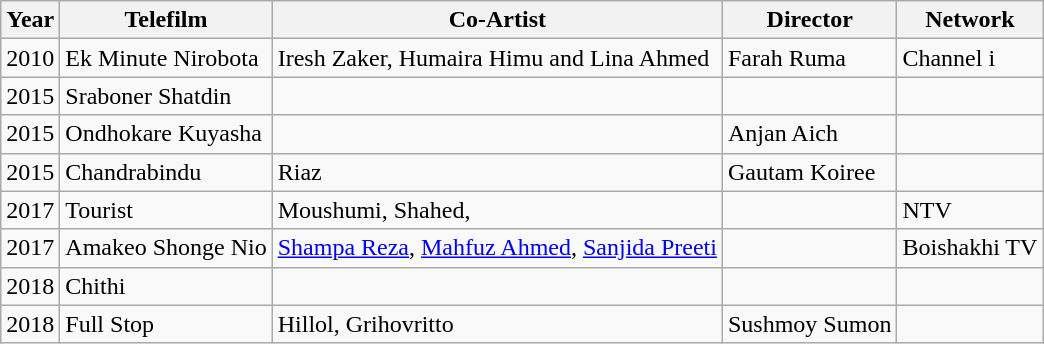<table class="wikitable">
<tr>
<th>Year</th>
<th>Telefilm</th>
<th>Co-Artist</th>
<th>Director</th>
<th>Network</th>
</tr>
<tr>
<td>2010</td>
<td>Ek Minute Nirobota</td>
<td>Iresh Zaker, Humaira Himu and Lina Ahmed</td>
<td>Farah Ruma</td>
<td>Channel i</td>
</tr>
<tr>
<td>2015</td>
<td>Sraboner Shatdin</td>
<td></td>
<td></td>
<td></td>
</tr>
<tr>
<td>2015</td>
<td>Ondhokare Kuyasha</td>
<td></td>
<td>Anjan Aich</td>
<td></td>
</tr>
<tr>
<td>2015</td>
<td>Chandrabindu</td>
<td>Riaz</td>
<td>Gautam Koiree</td>
<td></td>
</tr>
<tr>
<td>2017</td>
<td>Tourist</td>
<td>Moushumi, Shahed,</td>
<td></td>
<td>NTV</td>
</tr>
<tr>
<td>2017</td>
<td>Amakeo Shonge Nio</td>
<td><a href='#'>Shampa Reza</a>, <a href='#'>Mahfuz Ahmed</a>, <a href='#'>Sanjida Preeti</a></td>
<td></td>
<td>Boishakhi TV</td>
</tr>
<tr>
<td>2018</td>
<td>Chithi</td>
<td></td>
<td></td>
<td></td>
</tr>
<tr>
<td>2018</td>
<td>Full Stop</td>
<td>Hillol, Grihovritto</td>
<td>Sushmoy Sumon</td>
<td></td>
</tr>
</table>
